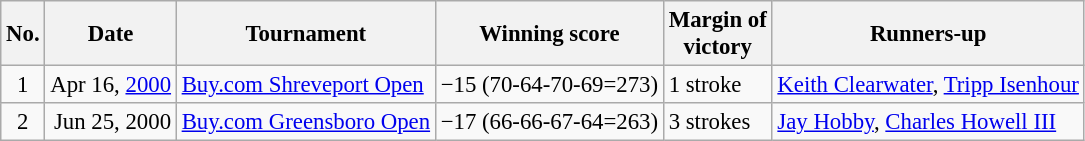<table class="wikitable" style="font-size:95%;">
<tr>
<th>No.</th>
<th>Date</th>
<th>Tournament</th>
<th>Winning score</th>
<th>Margin of<br>victory</th>
<th>Runners-up</th>
</tr>
<tr>
<td align=center>1</td>
<td align=right>Apr 16, <a href='#'>2000</a></td>
<td><a href='#'>Buy.com Shreveport Open</a></td>
<td>−15 (70-64-70-69=273)</td>
<td>1 stroke</td>
<td> <a href='#'>Keith Clearwater</a>,  <a href='#'>Tripp Isenhour</a></td>
</tr>
<tr>
<td align=center>2</td>
<td align=right>Jun 25, 2000</td>
<td><a href='#'>Buy.com Greensboro Open</a></td>
<td>−17 (66-66-67-64=263)</td>
<td>3 strokes</td>
<td> <a href='#'>Jay Hobby</a>,  <a href='#'>Charles Howell III</a></td>
</tr>
</table>
